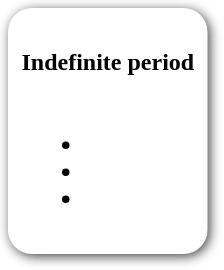<table style=" border-radius:1em; box-shadow: 0.1em 0.1em 0.5em rgba(0,0,0,0.75); background-color: white; border: 1px solid white; padding: 5px;">
<tr style="vertical-align:top;">
<td><br><strong>Indefinite period</strong><table>
<tr>
<td><br><ul><li></li><li></li><li></li></ul></td>
<td></td>
</tr>
</table>
</td>
</tr>
</table>
